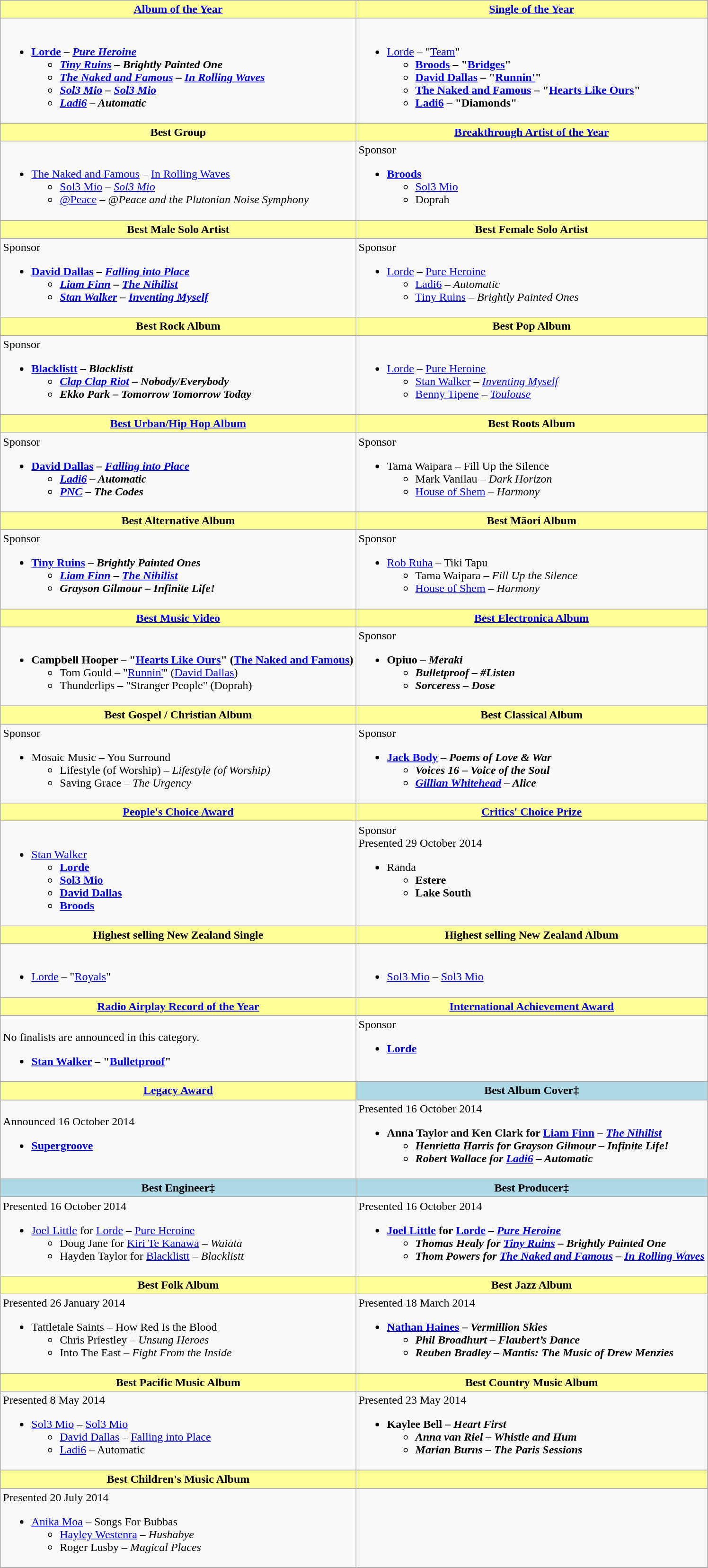<table class=wikitable>
<tr>
<th style="background:#FFFF99;" ! style="width="50%"><a href='#'>Album of the Year</a></th>
<th style="background:#FFFF99;" ! style="width="50%"><a href='#'>Single of the Year</a></th>
</tr>
<tr>
<td valign="top"><br><ul><li><strong><a href='#'>Lorde</a> – <em><a href='#'>Pure Heroine</a><strong><em><ul><li><a href='#'>Tiny Ruins</a> – </em>Brightly Painted One<em></li><li><a href='#'>The Naked and Famous</a> – </em><a href='#'>In Rolling Waves</a><em></li><li><a href='#'>Sol3 Mio</a> – </em><a href='#'>Sol3 Mio</a><em></li><li><a href='#'>Ladi6</a> – </em>Automatic<em></li></ul></li></ul></td>
<td valign="top"><br><ul><li></strong><a href='#'>Lorde</a> – "<a href='#'>Team</a>"<strong><ul><li><a href='#'>Broods</a> – "<a href='#'>Bridges</a>"</li><li><a href='#'>David Dallas</a> – "<a href='#'>Runnin'</a>"</li><li><a href='#'>The Naked and Famous</a> – "<a href='#'>Hearts Like Ours</a>"</li><li><a href='#'>Ladi6</a> – "Diamonds"</li></ul></li></ul></td>
</tr>
<tr>
<th style="background:#FFFF99;" ! style="width="50%">Best Group</th>
<th style="background:#FFFF99;" ! style="width="50%"><a href='#'>Breakthrough Artist of the Year</a></th>
</tr>
<tr>
<td valign="top"><br><ul><li></strong><a href='#'>The Naked and Famous</a> – </em><a href='#'>In Rolling Waves</a></em></strong><ul><li><a href='#'>Sol3 Mio</a> – <em><a href='#'>Sol3 Mio</a></em></li><li><a href='#'>@Peace</a> – <em>@Peace and the Plutonian Noise Symphony</em></li></ul></li></ul></td>
<td valign="top"><span>Sponsor</span><br><ul><li><strong><a href='#'>Broods</a></strong><ul><li><a href='#'>Sol3 Mio</a></li><li>Doprah</li></ul></li></ul></td>
</tr>
<tr>
<th style="background:#FFFF99;" ! style="width="50%">Best Male Solo Artist</th>
<th style="background:#FFFF99;" ! style="width="50%">Best Female Solo Artist</th>
</tr>
<tr>
<td valign="top"><span>Sponsor</span><br><ul><li><strong><a href='#'>David Dallas</a> – <em><a href='#'>Falling into Place</a><strong><em><ul><li><a href='#'>Liam Finn</a> – </em><a href='#'>The Nihilist</a><em></li><li><a href='#'>Stan Walker</a> – </em><a href='#'>Inventing Myself</a><em></li></ul></li></ul></td>
<td valign="top"><span>Sponsor</span><br><ul><li></strong><a href='#'>Lorde</a> – </em><a href='#'>Pure Heroine</a></em></strong><ul><li><a href='#'>Ladi6</a> – <em>Automatic</em></li><li><a href='#'>Tiny Ruins</a> – <em>Brightly Painted Ones</em></li></ul></li></ul></td>
</tr>
<tr>
<th style="background:#FFFF99;" ! style="width="50%">Best Rock Album</th>
<th style="background:#FFFF99;" ! style="width="50%">Best Pop Album</th>
</tr>
<tr>
<td valign="top"><span>Sponsor</span><br><ul><li><strong><a href='#'>Blacklistt</a> – <em>Blacklistt<strong><em><ul><li><a href='#'>Clap Clap Riot</a> – </em>Nobody/Everybody<em></li><li>Ekko Park – </em>Tomorrow Tomorrow Today<em></li></ul></li></ul></td>
<td valign="top"><br><ul><li></strong><a href='#'>Lorde</a> – </em><a href='#'>Pure Heroine</a></em></strong><ul><li><a href='#'>Stan Walker</a> – <em><a href='#'>Inventing Myself</a></em></li><li><a href='#'>Benny Tipene</a> – <em><a href='#'>Toulouse</a></em></li></ul></li></ul></td>
</tr>
<tr>
<th style="background:#FFFF99;" ! style="width="50%"><a href='#'>Best Urban/Hip Hop Album</a></th>
<th style="background:#FFFF99;" ! style="width="50%">Best Roots Album</th>
</tr>
<tr>
<td valign="top"><span>Sponsor</span><br><ul><li><strong><a href='#'>David Dallas</a> – <em><a href='#'>Falling into Place</a><strong><em><ul><li><a href='#'>Ladi6</a> – </em>Automatic<em></li><li><a href='#'>PNC</a> – </em>The Codes<em></li></ul></li></ul></td>
<td valign="top"><span>Sponsor</span><br><ul><li></strong>Tama Waipara – </em>Fill Up the Silence</em></strong><ul><li>Mark Vanilau – <em>Dark Horizon</em></li><li><a href='#'>House of Shem</a> – <em>Harmony</em></li></ul></li></ul></td>
</tr>
<tr>
<th style="background:#FFFF99;" ! style="width="50%">Best Alternative Album</th>
<th style="background:#FFFF99;" ! style="width="50%">Best Māori Album</th>
</tr>
<tr>
<td valign="top"><span>Sponsor</span><br><ul><li><strong><a href='#'>Tiny Ruins</a> – <em>Brightly Painted Ones<strong><em><ul><li><a href='#'>Liam Finn</a> – </em><a href='#'>The Nihilist</a><em></li><li>Grayson Gilmour – </em>Infinite Life!<em></li></ul></li></ul></td>
<td valign="top"><span>Sponsor</span><br><ul><li></strong><a href='#'>Rob Ruha</a> – </em>Tiki Tapu</em></strong><ul><li>Tama Waipara – <em>Fill Up the Silence</em></li><li><a href='#'>House of Shem</a> – <em>Harmony</em></li></ul></li></ul></td>
</tr>
<tr>
<th style="background:#FFFF99;" ! style="width="50%"><a href='#'>Best Music Video</a></th>
<th style="background:#FFFF99;" ! style="width="50%"><a href='#'>Best Electronica Album</a></th>
</tr>
<tr>
<td valign="top"><br><ul><li><strong>Campbell Hooper – "<a href='#'>Hearts Like Ours</a>" (<a href='#'>The Naked and Famous</a>)</strong><ul><li>Tom Gould – "<a href='#'>Runnin'</a>" (<a href='#'>David Dallas</a>)</li><li>Thunderlips – "Stranger People" (Doprah)</li></ul></li></ul></td>
<td valign="top"><span>Sponsor</span><br><ul><li><strong>Opiuo – <em>Meraki<strong><em><ul><li>Bulletproof – </em>#Listen<em></li><li>Sorceress – </em>Dose<em></li></ul></li></ul></td>
</tr>
<tr>
<th style="background:#FFFF99;" ! style="width="50%">Best Gospel / Christian Album</th>
<th style="background:#FFFF99;" ! style="width="50%">Best Classical Album</th>
</tr>
<tr>
<td valign="top"><span>Sponsor</span><br><ul><li></strong>Mosaic Music – </em>You Surround</em></strong><ul><li>Lifestyle (of Worship) – <em>Lifestyle (of Worship)</em></li><li>Saving Grace – <em>The Urgency</em></li></ul></li></ul></td>
<td valign="top"><span>Sponsor</span><br><ul><li><strong><a href='#'>Jack Body</a> – <em>Poems of Love & War<strong><em><ul><li>Voices 16 – </em>Voice of the Soul<em></li><li><a href='#'>Gillian Whitehead</a> – </em>Alice<em></li></ul></li></ul></td>
</tr>
<tr>
<th style="background:#FFFF99;" ! style="width="50%"><a href='#'>People's Choice Award</a></th>
<th style="background:#FFFF99;" ! style="width="50%"><a href='#'>Critics' Choice Prize</a></th>
</tr>
<tr>
<td valign="top"><br><ul><li></strong><a href='#'>Stan Walker</a><strong><ul><li><a href='#'>Lorde</a></li><li><a href='#'>Sol3 Mio</a></li><li><a href='#'>David Dallas</a></li><li><a href='#'>Broods</a></li></ul></li></ul></td>
<td valign="top"><span>Sponsor</span><br>Presented 29 October 2014<ul><li></strong>Randa<strong><ul><li>Estere</li><li>Lake South</li></ul></li></ul></td>
</tr>
<tr>
<th style="background:#FFFF99;" ! style="width="50%">Highest selling New Zealand Single</th>
<th style="background:#FFFF99;" ! style="width="50%">Highest selling New Zealand Album</th>
</tr>
<tr>
<td valign="top"><br><ul><li></strong><a href='#'>Lorde</a> – "<a href='#'>Royals</a>"<strong></li></ul></td>
<td valign="top"><br><ul><li></strong><a href='#'>Sol3 Mio</a> – </em><a href='#'>Sol3 Mio</a></em></strong></li></ul></td>
</tr>
<tr>
<th style="background:#FFFF99;" ! style="width="50%"><a href='#'>Radio Airplay Record of the Year</a></th>
<th style="background:#FFFF99;" ! style="width="50%"><a href='#'>International Achievement Award</a></th>
</tr>
<tr>
<td valign="top"><br><div>No finalists are announced in this category.<ul><li><strong><a href='#'>Stan Walker</a> – "<a href='#'>Bulletproof</a>"</strong></div></li></ul></td>
<td valign="top"><span>Sponsor</span><br><ul><li><strong><a href='#'>Lorde</a></strong></li></ul></td>
</tr>
<tr>
<th style="background:#FFFF99;" ! style="width="50%"><a href='#'>Legacy Award</a></th>
<th style="background:lightblue;" ! style="width="50%">Best Album Cover‡</th>
</tr>
<tr>
<td valign="top"><br>Announced 16 October 2014<ul><li><strong><a href='#'>Supergroove</a></strong></li></ul></td>
<td valign="top">Presented 16 October 2014<br><ul><li><strong>Anna Taylor and Ken Clark for <a href='#'>Liam Finn</a> – <em><a href='#'>The Nihilist</a><strong><em><ul><li>Henrietta Harris for Grayson Gilmour – </em>Infinite Life!<em></li><li>Robert Wallace for <a href='#'>Ladi6</a> – </em>Automatic<em></li></ul></li></ul></td>
</tr>
<tr>
<th style="background:lightblue;" ! style="width="50%">Best Engineer‡</th>
<th style="background:lightblue;" ! style="width="50%">Best Producer‡</th>
</tr>
<tr>
<td valign="top">Presented 16 October 2014<br><ul><li></strong><a href='#'>Joel Little</a> for <a href='#'>Lorde</a> – </em><a href='#'>Pure Heroine</a></em></strong><ul><li>Doug Jane for <a href='#'>Kiri Te Kanawa</a> – <em>Waiata</em></li><li>Hayden Taylor for <a href='#'>Blacklistt</a> – <em>Blacklistt</em></li></ul></li></ul></td>
<td valign="top">Presented 16 October 2014<br><ul><li><strong><a href='#'>Joel Little</a> for <a href='#'>Lorde</a> – <em><a href='#'>Pure Heroine</a><strong><em><ul><li>Thomas Healy for <a href='#'>Tiny Ruins</a> – </em>Brightly Painted One<em></li><li>Thom Powers for <a href='#'>The Naked and Famous</a> – </em><a href='#'>In Rolling Waves</a><em></li></ul></li></ul></td>
</tr>
<tr>
<th style="background:#FFFF99;" ! style="width="50%">Best Folk Album</th>
<th style="background:#FFFF99;" ! style="width="50%">Best Jazz Album</th>
</tr>
<tr>
<td valign="top">Presented 26 January 2014<br><ul><li></strong>Tattletale Saints – </em>How Red Is the Blood</em></strong><ul><li>Chris Priestley – <em>Unsung Heroes</em></li><li>Into The East – <em>Fight From the Inside</em></li></ul></li></ul></td>
<td valign="top">Presented 18 March 2014<br><ul><li><strong><a href='#'>Nathan Haines</a> – <em>Vermillion Skies<strong><em><ul><li>Phil Broadhurt – </em>Flaubert’s Dance<em></li><li>Reuben Bradley – </em>Mantis: The Music of Drew Menzies<em></li></ul></li></ul></td>
</tr>
<tr>
<th style="background:#FFFF99;" ! style="width="50%">Best Pacific Music Album</th>
<th style="background:#FFFF99;" ! style="width="50%">Best Country Music Album</th>
</tr>
<tr>
<td valign="top">Presented 8 May 2014<br><ul><li></strong><a href='#'>Sol3 Mio</a> – </em><a href='#'>Sol3 Mio</a></em></strong><ul><li><a href='#'>David Dallas</a> – <a href='#'>Falling into Place</a></li><li><a href='#'>Ladi6</a> – Automatic</li></ul></li></ul></td>
<td valign="top">Presented 23 May 2014<br><ul><li><strong>Kaylee Bell – <em>Heart First<strong><em><ul><li>Anna van Riel – </em>Whistle and Hum<em></li><li>Marian Burns – </em>The Paris Sessions<em></li></ul></li></ul></td>
</tr>
<tr>
<th style="background:#FFFF99;" ! style="width="50%">Best Children's Music Album</th>
<th style="background:#FFFF99;" ! style="width="50%"></th>
</tr>
<tr>
<td valign="top">Presented 20 July 2014<br><ul><li></strong><a href='#'>Anika Moa</a> – </em>Songs For Bubbas</em></strong><ul><li><a href='#'>Hayley Westenra</a> – <em>Hushabye</em></li><li>Roger Lusby – <em>Magical Places</em></li></ul></li></ul></td>
<td valign="top"></td>
</tr>
<tr>
</tr>
</table>
